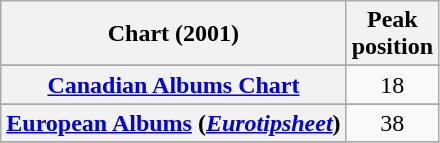<table class="wikitable plainrowheaders sortable">
<tr>
<th>Chart (2001)</th>
<th>Peak<br>position</th>
</tr>
<tr>
</tr>
<tr>
</tr>
<tr>
<th scope="row"><a href='#'>Canadian Albums Chart</a></th>
<td align=center>18</td>
</tr>
<tr>
</tr>
<tr>
</tr>
<tr>
</tr>
<tr>
</tr>
<tr>
<th scope="row"><a href='#'>European Albums</a> (<em><a href='#'>Eurotipsheet</a></em>)</th>
<td style="text-align:center;">38</td>
</tr>
<tr>
</tr>
</table>
